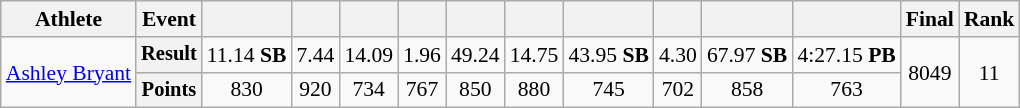<table class="wikitable" style="font-size:90%">
<tr>
<th>Athlete</th>
<th>Event</th>
<th></th>
<th></th>
<th></th>
<th></th>
<th></th>
<th></th>
<th></th>
<th></th>
<th></th>
<th></th>
<th>Final</th>
<th>Rank</th>
</tr>
<tr style=text-align:center>
<td rowspan=2 style=text-align:left><a href='#'>Ashley Bryant</a></td>
<th style="font-size:95%">Result</th>
<td>11.14 <strong>SB</strong></td>
<td>7.44</td>
<td>14.09</td>
<td>1.96</td>
<td>49.24</td>
<td>14.75</td>
<td>43.95 <strong>SB</strong></td>
<td>4.30</td>
<td>67.97 <strong>SB</strong></td>
<td>4:27.15 <strong>PB</strong></td>
<td rowspan=2>8049</td>
<td rowspan=2>11</td>
</tr>
<tr style=text-align:center>
<th style="font-size:95%">Points</th>
<td>830</td>
<td>920</td>
<td>734</td>
<td>767</td>
<td>850</td>
<td>880</td>
<td>745</td>
<td>702</td>
<td>858</td>
<td>763</td>
</tr>
</table>
